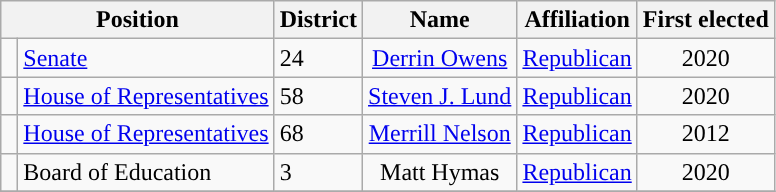<table class="wikitable">
<tr>
<th colspan="2" style="text-align:center; vertical-align:bottom;">Position</th>
<th>District</th>
<th style="text-align:center;">Name</th>
<th valign="bottom">Affiliation</th>
<th style="vertical-align:bottom; text-align:center;">First elected</th>
</tr>
<tr>
<td style="background-color:"> </td>
<td><a href='#'>Senate</a></td>
<td>24</td>
<td style="text-align:center;"><a href='#'>Derrin Owens</a></td>
<td style="text-align:center;"><a href='#'>Republican</a></td>
<td style="text-align:center;">2020</td>
</tr>
<tr>
<td style="background-color:"> </td>
<td><a href='#'>House of Representatives</a></td>
<td>58</td>
<td style="text-align:center;"><a href='#'>Steven J. Lund</a></td>
<td style="text-align:center;"><a href='#'>Republican</a></td>
<td style="text-align:center;">2020</td>
</tr>
<tr>
<td style="background-color:"> </td>
<td><a href='#'>House of Representatives</a></td>
<td>68</td>
<td style="text-align:center;"><a href='#'>Merrill Nelson</a></td>
<td style="text-align:center;"><a href='#'>Republican</a></td>
<td style="text-align:center;">2012</td>
</tr>
<tr>
<td style="background-color:"> </td>
<td>Board of Education</td>
<td>3</td>
<td style="text-align:center;">Matt Hymas</td>
<td style="text-align:center;"><a href='#'>Republican</a></td>
<td style="text-align:center;">2020</td>
</tr>
<tr>
</tr>
</table>
